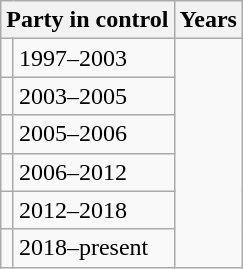<table class="wikitable">
<tr>
<th colspan="2">Party in control</th>
<th>Years</th>
</tr>
<tr>
<td></td>
<td>1997–2003</td>
</tr>
<tr>
<td></td>
<td>2003–2005</td>
</tr>
<tr>
<td></td>
<td>2005–2006</td>
</tr>
<tr>
<td></td>
<td>2006–2012</td>
</tr>
<tr>
<td></td>
<td>2012–2018</td>
</tr>
<tr>
<td></td>
<td>2018–present</td>
</tr>
</table>
